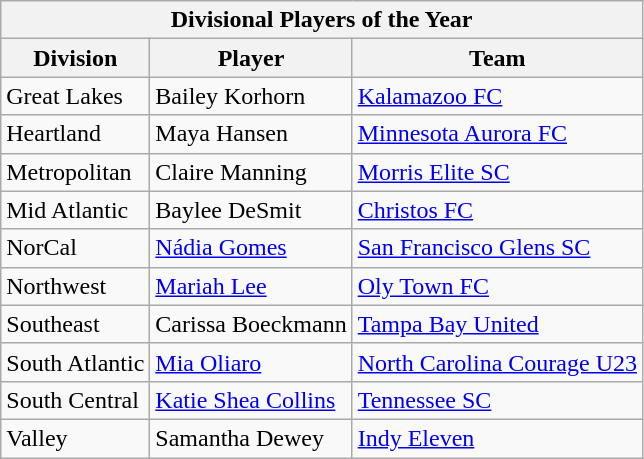<table class="wikitable">
<tr>
<th colspan=3 align=center>Divisional Players of the Year</th>
</tr>
<tr>
<th>Division</th>
<th>Player</th>
<th>Team</th>
</tr>
<tr>
<td>Great Lakes</td>
<td> Bailey Korhorn</td>
<td><a href='#'>Kalamazoo FC</a></td>
</tr>
<tr>
<td>Heartland</td>
<td> Maya Hansen</td>
<td><a href='#'>Minnesota Aurora FC</a></td>
</tr>
<tr>
<td>Metropolitan</td>
<td> Claire Manning</td>
<td><a href='#'>Morris Elite SC</a></td>
</tr>
<tr>
<td>Mid Atlantic</td>
<td> Baylee DeSmit</td>
<td><a href='#'>Christos FC</a></td>
</tr>
<tr>
<td>NorCal</td>
<td> <a href='#'>Nádia Gomes</a></td>
<td><a href='#'>San Francisco Glens SC</a></td>
</tr>
<tr>
<td>Northwest</td>
<td> <a href='#'>Mariah Lee</a></td>
<td><a href='#'>Oly Town FC</a></td>
</tr>
<tr>
<td>Southeast</td>
<td> Carissa Boeckmann</td>
<td><a href='#'>Tampa Bay United</a></td>
</tr>
<tr>
<td>South Atlantic</td>
<td> <a href='#'>Mia Oliaro</a></td>
<td><a href='#'>North Carolina Courage U23</a></td>
</tr>
<tr>
<td>South Central</td>
<td> <a href='#'>Katie Shea Collins</a></td>
<td><a href='#'>Tennessee SC</a></td>
</tr>
<tr>
<td>Valley</td>
<td> Samantha Dewey</td>
<td><a href='#'>Indy Eleven</a></td>
</tr>
</table>
